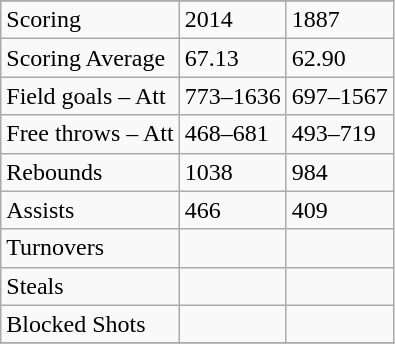<table class="wikitable">
<tr>
</tr>
<tr>
<td>Scoring</td>
<td>2014</td>
<td>1887</td>
</tr>
<tr>
<td>Scoring Average</td>
<td>67.13</td>
<td>62.90</td>
</tr>
<tr>
<td>Field goals – Att</td>
<td>773–1636</td>
<td>697–1567</td>
</tr>
<tr>
<td>Free throws – Att</td>
<td>468–681</td>
<td>493–719</td>
</tr>
<tr>
<td>Rebounds</td>
<td>1038</td>
<td>984</td>
</tr>
<tr>
<td>Assists</td>
<td>466</td>
<td>409</td>
</tr>
<tr>
<td>Turnovers</td>
<td></td>
<td></td>
</tr>
<tr>
<td>Steals</td>
<td></td>
<td></td>
</tr>
<tr>
<td>Blocked Shots</td>
<td></td>
<td></td>
</tr>
<tr>
</tr>
</table>
